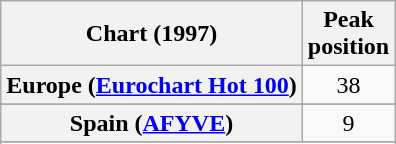<table class="wikitable sortable plainrowheaders" style="text-align:center">
<tr>
<th scope="col">Chart (1997)</th>
<th scope="col">Peak<br>position</th>
</tr>
<tr>
<th scope="row">Europe (<a href='#'>Eurochart Hot 100</a>)</th>
<td>38</td>
</tr>
<tr>
</tr>
<tr>
</tr>
<tr>
</tr>
<tr>
<th scope="row">Spain (<a href='#'>AFYVE</a>)</th>
<td>9</td>
</tr>
<tr>
</tr>
<tr>
</tr>
<tr>
</tr>
</table>
